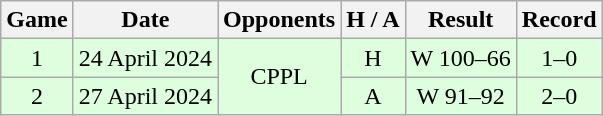<table class="wikitable" style="text-align:center">
<tr>
<th>Game</th>
<th>Date</th>
<th>Opponents</th>
<th>H / A</th>
<th>Result</th>
<th>Record</th>
</tr>
<tr bgcolor="#dfd">
<td>1</td>
<td>24 April 2024</td>
<td rowspan="2">CPPL</td>
<td>H</td>
<td>W 100–66</td>
<td>1–0</td>
</tr>
<tr bgcolor="#dfd">
<td>2</td>
<td>27 April 2024</td>
<td>A</td>
<td>W 91–92</td>
<td>2–0</td>
</tr>
</table>
